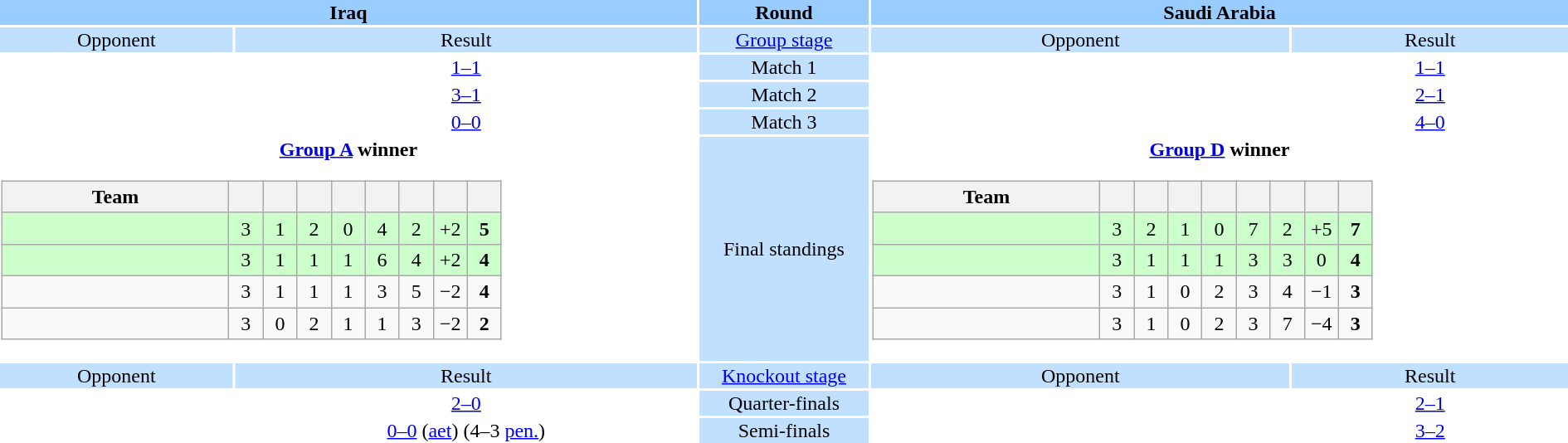<table style="width:100%; text-align:center;">
<tr style="vertical-align:top; background:#9cf;">
<th colspan=2 style="width:1*">Iraq</th>
<th>Round</th>
<th colspan=2 style="width:1*">Saudi Arabia</th>
</tr>
<tr style="vertical-align:top; background:#c1e0ff;">
<td>Opponent</td>
<td>Result</td>
<td><a href='#'>Group stage</a></td>
<td>Opponent</td>
<td>Result</td>
</tr>
<tr>
<td></td>
<td><a href='#'>1–1</a></td>
<td style="background:#c1e0ff;">Match 1</td>
<td></td>
<td><a href='#'>1–1</a></td>
</tr>
<tr>
<td></td>
<td><a href='#'>3–1</a></td>
<td style="background:#c1e0ff;">Match 2</td>
<td></td>
<td><a href='#'>2–1</a></td>
</tr>
<tr>
<td></td>
<td><a href='#'>0–0</a></td>
<td style="background:#c1e0ff;">Match 3</td>
<td></td>
<td><a href='#'>4–0</a></td>
</tr>
<tr>
<td colspan="2" style="text-align:center"><strong><a href='#'>Group A</a> winner</strong><br><table class="wikitable" style="text-align: center;">
<tr>
<th style="width:175px;">Team</th>
<th width="20"></th>
<th width="20"></th>
<th width="20"></th>
<th width="20"></th>
<th width="20"></th>
<th width="20"></th>
<th width="20"></th>
<th width="20"></th>
</tr>
<tr style="background:#cfc">
<td align="left"><strong></strong></td>
<td>3</td>
<td>1</td>
<td>2</td>
<td>0</td>
<td>4</td>
<td>2</td>
<td>+2</td>
<td><strong>5</strong></td>
</tr>
<tr style="background:#cfc">
<td align="left"></td>
<td>3</td>
<td>1</td>
<td>1</td>
<td>1</td>
<td>6</td>
<td>4</td>
<td>+2</td>
<td><strong>4</strong></td>
</tr>
<tr>
<td align="left"></td>
<td>3</td>
<td>1</td>
<td>1</td>
<td>1</td>
<td>3</td>
<td>5</td>
<td>−2</td>
<td><strong>4</strong></td>
</tr>
<tr>
<td align="left"></td>
<td>3</td>
<td>0</td>
<td>2</td>
<td>1</td>
<td>1</td>
<td>3</td>
<td>−2</td>
<td><strong>2</strong></td>
</tr>
</table>
</td>
<td style="background:#c1e0ff;">Final standings</td>
<td colspan="2" style="text-align:center"><strong><a href='#'>Group D</a> winner</strong><br><table class="wikitable" style="text-align: center;">
<tr>
<th style="width:175px;">Team</th>
<th width="20"></th>
<th width="20"></th>
<th width="20"></th>
<th width="20"></th>
<th width="20"></th>
<th width="20"></th>
<th width="20"></th>
<th width="20"></th>
</tr>
<tr style="background:#cfc">
<td align=left><strong></strong></td>
<td>3</td>
<td>2</td>
<td>1</td>
<td>0</td>
<td>7</td>
<td>2</td>
<td>+5</td>
<td><strong>7</strong></td>
</tr>
<tr style="background:#cfc">
<td align=left></td>
<td>3</td>
<td>1</td>
<td>1</td>
<td>1</td>
<td>3</td>
<td>3</td>
<td>0</td>
<td><strong>4</strong></td>
</tr>
<tr>
<td align=left></td>
<td>3</td>
<td>1</td>
<td>0</td>
<td>2</td>
<td>3</td>
<td>4</td>
<td>−1</td>
<td><strong>3</strong></td>
</tr>
<tr>
<td align=left></td>
<td>3</td>
<td>1</td>
<td>0</td>
<td>2</td>
<td>3</td>
<td>7</td>
<td>−4</td>
<td><strong>3</strong></td>
</tr>
</table>
</td>
</tr>
<tr style="vertical-align:top; background:#c1e0ff;">
<td>Opponent</td>
<td>Result</td>
<td><a href='#'>Knockout stage</a></td>
<td>Opponent</td>
<td>Result</td>
</tr>
<tr>
<td></td>
<td><a href='#'>2–0</a></td>
<td style="background:#c1e0ff;">Quarter-finals</td>
<td></td>
<td><a href='#'>2–1</a></td>
</tr>
<tr>
<td></td>
<td><a href='#'>0–0</a> (<a href='#'>aet</a>) (4–3 <a href='#'>pen.</a>)</td>
<td style="background:#c1e0ff;">Semi-finals</td>
<td></td>
<td><a href='#'>3–2</a></td>
</tr>
</table>
